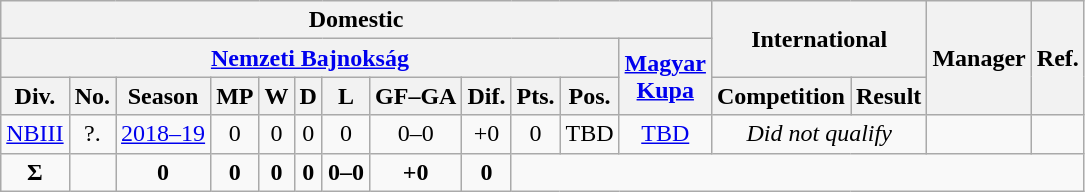<table class="wikitable"  style="text-align:center">
<tr>
<th colspan="12">Domestic</th>
<th colspan="2" rowspan="2">International</th>
<th rowspan="3">Manager</th>
<th rowspan="3">Ref.</th>
</tr>
<tr>
<th colspan="11"><a href='#'>Nemzeti Bajnokság</a></th>
<th rowspan="2"><a href='#'>Magyar<br>Kupa</a></th>
</tr>
<tr>
<th>Div.</th>
<th>No.</th>
<th>Season</th>
<th>MP</th>
<th>W</th>
<th>D</th>
<th>L</th>
<th>GF–GA</th>
<th>Dif.</th>
<th>Pts.</th>
<th>Pos.</th>
<th>Competition</th>
<th>Result</th>
</tr>
<tr>
<td><a href='#'>NBIII</a></td>
<td>?.</td>
<td><a href='#'>2018–19</a></td>
<td>0</td>
<td>0</td>
<td>0</td>
<td>0</td>
<td>0–0</td>
<td>+0</td>
<td>0</td>
<td>TBD</td>
<td><a href='#'>TBD</a></td>
<td colspan="2" rowspan="1"><em>Did not qualify</em></td>
<td style="text-align:left"></td>
<td></td>
</tr>
<tr>
<td><strong>Σ</strong></td>
<td></td>
<td><strong>0</strong></td>
<td><strong>0</strong></td>
<td><strong>0</strong></td>
<td><strong>0</strong></td>
<td><strong>0–0</strong></td>
<td><strong>+0</strong></td>
<td><strong>0</strong></td>
</tr>
</table>
